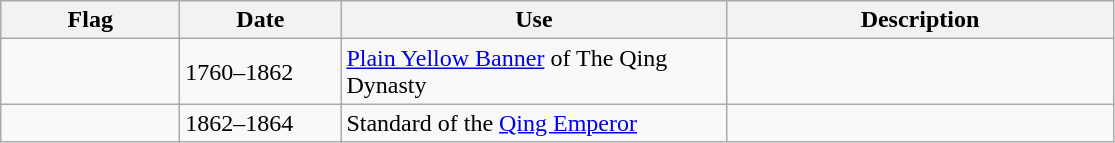<table class="wikitable" style="background: #f9f9f9">
<tr>
<th width="112">Flag</th>
<th width="100">Date</th>
<th width="250">Use</th>
<th width="250">Description</th>
</tr>
<tr>
<td></td>
<td>1760–1862</td>
<td><a href='#'>Plain Yellow Banner</a> of The Qing Dynasty</td>
<td></td>
</tr>
<tr>
<td></td>
<td>1862–1864</td>
<td>Standard of the <a href='#'>Qing Emperor</a></td>
<td></td>
</tr>
</table>
